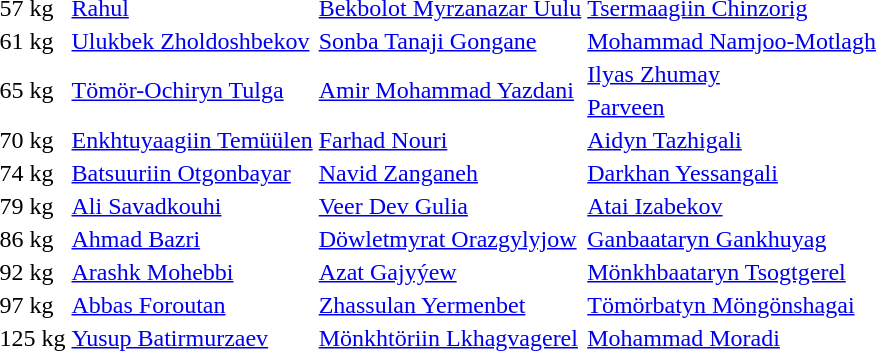<table>
<tr>
<td>57 kg</td>
<td> <a href='#'>Rahul</a></td>
<td> <a href='#'>Bekbolot Myrzanazar Uulu</a></td>
<td> <a href='#'>Tsermaagiin Chinzorig</a></td>
</tr>
<tr>
<td>61 kg</td>
<td> <a href='#'>Ulukbek Zholdoshbekov</a></td>
<td> <a href='#'>Sonba Tanaji Gongane</a></td>
<td> <a href='#'>Mohammad Namjoo-Motlagh</a></td>
</tr>
<tr>
<td rowspan=2>65 kg</td>
<td rowspan=2> <a href='#'>Tömör-Ochiryn Tulga</a></td>
<td rowspan=2> <a href='#'>Amir Mohammad Yazdani</a></td>
<td> <a href='#'>Ilyas Zhumay</a></td>
</tr>
<tr>
<td> <a href='#'>Parveen</a></td>
</tr>
<tr>
<td>70 kg</td>
<td> <a href='#'>Enkhtuyaagiin Temüülen</a></td>
<td> <a href='#'>Farhad Nouri</a></td>
<td> <a href='#'>Aidyn Tazhigali</a></td>
</tr>
<tr>
<td>74 kg</td>
<td> <a href='#'>Batsuuriin Otgonbayar</a></td>
<td> <a href='#'>Navid Zanganeh</a></td>
<td> <a href='#'>Darkhan Yessangali</a></td>
</tr>
<tr>
<td>79 kg</td>
<td> <a href='#'>Ali Savadkouhi</a></td>
<td> <a href='#'>Veer Dev Gulia</a></td>
<td> <a href='#'>Atai Izabekov</a></td>
</tr>
<tr>
<td>86 kg</td>
<td> <a href='#'>Ahmad Bazri</a></td>
<td> <a href='#'>Döwletmyrat Orazgylyjow</a></td>
<td> <a href='#'>Ganbaataryn Gankhuyag</a></td>
</tr>
<tr>
<td>92 kg</td>
<td> <a href='#'>Arashk Mohebbi</a></td>
<td> <a href='#'>Azat Gajyýew</a></td>
<td> <a href='#'>Mönkhbaataryn Tsogtgerel</a></td>
</tr>
<tr>
<td>97 kg</td>
<td> <a href='#'>Abbas Foroutan</a></td>
<td> <a href='#'>Zhassulan Yermenbet</a></td>
<td> <a href='#'>Tömörbatyn Möngönshagai</a></td>
</tr>
<tr>
<td>125 kg</td>
<td> <a href='#'>Yusup Batirmurzaev</a></td>
<td> <a href='#'>Mönkhtöriin Lkhagvagerel</a></td>
<td> <a href='#'>Mohammad Moradi</a></td>
</tr>
</table>
